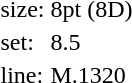<table style="margin-left:40px;">
<tr>
<td>size:</td>
<td>8pt (8D)</td>
</tr>
<tr>
<td>set:</td>
<td>8.5</td>
</tr>
<tr>
<td>line:</td>
<td>M.1320</td>
</tr>
</table>
